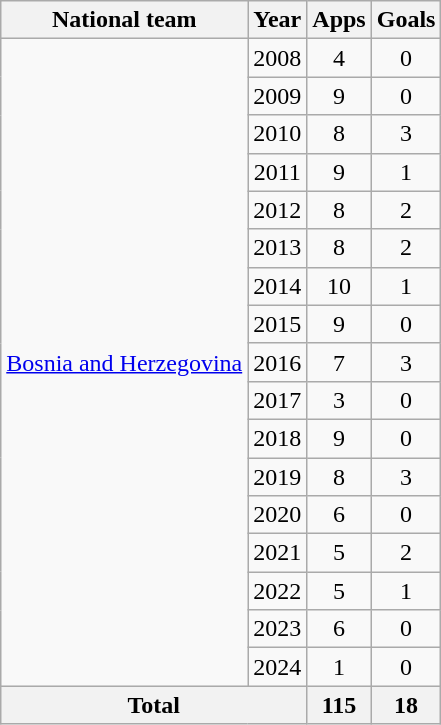<table class="wikitable" style="text-align:center">
<tr>
<th>National team</th>
<th>Year</th>
<th>Apps</th>
<th>Goals</th>
</tr>
<tr>
<td rowspan="17"><a href='#'>Bosnia and Herzegovina</a></td>
<td>2008</td>
<td>4</td>
<td>0</td>
</tr>
<tr>
<td>2009</td>
<td>9</td>
<td>0</td>
</tr>
<tr>
<td>2010</td>
<td>8</td>
<td>3</td>
</tr>
<tr>
<td>2011</td>
<td>9</td>
<td>1</td>
</tr>
<tr>
<td>2012</td>
<td>8</td>
<td>2</td>
</tr>
<tr>
<td>2013</td>
<td>8</td>
<td>2</td>
</tr>
<tr>
<td>2014</td>
<td>10</td>
<td>1</td>
</tr>
<tr>
<td>2015</td>
<td>9</td>
<td>0</td>
</tr>
<tr>
<td>2016</td>
<td>7</td>
<td>3</td>
</tr>
<tr>
<td>2017</td>
<td>3</td>
<td>0</td>
</tr>
<tr>
<td>2018</td>
<td>9</td>
<td>0</td>
</tr>
<tr>
<td>2019</td>
<td>8</td>
<td>3</td>
</tr>
<tr>
<td>2020</td>
<td>6</td>
<td>0</td>
</tr>
<tr>
<td>2021</td>
<td>5</td>
<td>2</td>
</tr>
<tr>
<td>2022</td>
<td>5</td>
<td>1</td>
</tr>
<tr>
<td>2023</td>
<td>6</td>
<td>0</td>
</tr>
<tr>
<td>2024</td>
<td>1</td>
<td>0</td>
</tr>
<tr>
<th colspan="2">Total</th>
<th>115</th>
<th>18</th>
</tr>
</table>
